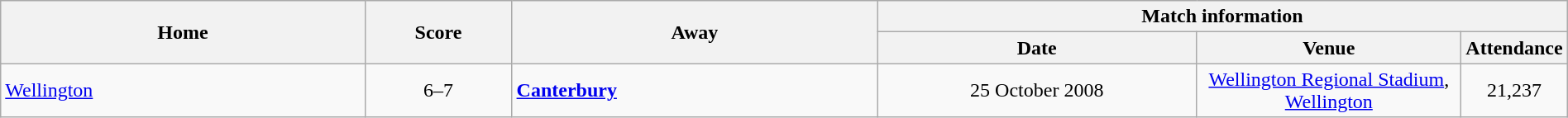<table class="wikitable" style="text-align:center" width=100%>
<tr>
<th rowspan=2 width=25%>Home</th>
<th rowspan=2 width=10%>Score</th>
<th rowspan=2 width=25%>Away</th>
<th colspan=6>Match information</th>
</tr>
<tr>
<th width=22%>Date</th>
<th width=22%>Venue</th>
<th width=22%>Attendance</th>
</tr>
<tr>
<td style="text-align:left"><a href='#'>Wellington</a></td>
<td>6–7</td>
<td style="text-align:left"><strong><a href='#'>Canterbury</a></strong></td>
<td>25 October 2008</td>
<td><a href='#'>Wellington Regional Stadium</a>, <a href='#'>Wellington</a></td>
<td>21,237</td>
</tr>
</table>
